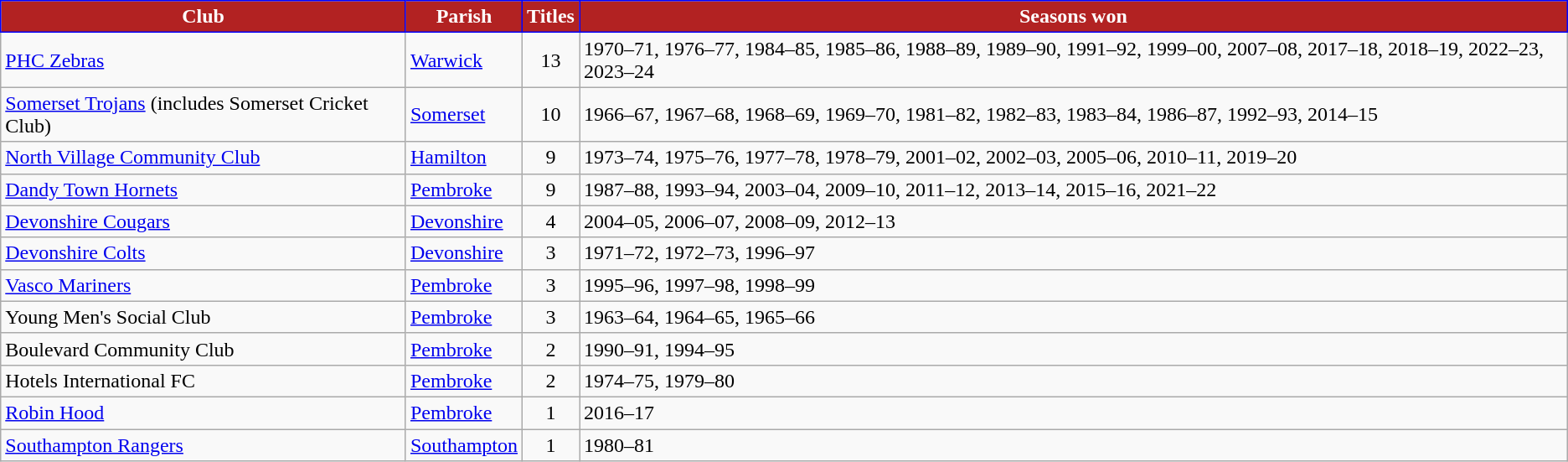<table class="wikitable">
<tr>
<th style="background:firebrick; color:white; border:1px solid blue;">Club</th>
<th style="background:firebrick; color:white; border:1px solid blue;">Parish</th>
<th style="background:firebrick; color:white; border:1px solid blue;">Titles</th>
<th style="background:firebrick; color:white; border:1px solid blue;">Seasons won</th>
</tr>
<tr>
<td><a href='#'>PHC Zebras</a></td>
<td><a href='#'>Warwick</a></td>
<td align=center>13</td>
<td>1970–71, 1976–77, 1984–85, 1985–86, 1988–89, 1989–90, 1991–92, 1999–00, 2007–08, 2017–18, 2018–19, 2022–23, 2023–24</td>
</tr>
<tr>
<td><a href='#'>Somerset Trojans</a> (includes Somerset Cricket Club)</td>
<td><a href='#'>Somerset</a></td>
<td align=center>10</td>
<td>1966–67, 1967–68, 1968–69, 1969–70, 1981–82, 1982–83, 1983–84, 1986–87, 1992–93, 2014–15</td>
</tr>
<tr>
<td><a href='#'>North Village Community Club</a></td>
<td><a href='#'>Hamilton</a></td>
<td align=center>9</td>
<td>1973–74, 1975–76, 1977–78, 1978–79, 2001–02, 2002–03, 2005–06, 2010–11, 2019–20</td>
</tr>
<tr>
<td><a href='#'>Dandy Town Hornets</a></td>
<td><a href='#'>Pembroke</a></td>
<td align=center>9</td>
<td>1987–88, 1993–94, 2003–04, 2009–10, 2011–12, 2013–14, 2015–16, 2021–22</td>
</tr>
<tr>
<td><a href='#'>Devonshire Cougars</a></td>
<td><a href='#'>Devonshire</a></td>
<td align=center>4</td>
<td>2004–05, 2006–07, 2008–09, 2012–13</td>
</tr>
<tr>
<td><a href='#'>Devonshire Colts</a></td>
<td><a href='#'>Devonshire</a></td>
<td align=center>3</td>
<td>1971–72, 1972–73, 1996–97</td>
</tr>
<tr>
<td><a href='#'>Vasco Mariners</a></td>
<td><a href='#'>Pembroke</a></td>
<td align=center>3</td>
<td>1995–96, 1997–98, 1998–99</td>
</tr>
<tr>
<td>Young Men's Social Club</td>
<td><a href='#'>Pembroke</a></td>
<td align=center>3</td>
<td>1963–64, 1964–65, 1965–66</td>
</tr>
<tr>
<td>Boulevard Community Club</td>
<td><a href='#'>Pembroke</a></td>
<td align=center>2</td>
<td>1990–91, 1994–95</td>
</tr>
<tr>
<td>Hotels International FC</td>
<td><a href='#'>Pembroke</a></td>
<td align=center>2</td>
<td>1974–75, 1979–80</td>
</tr>
<tr>
<td><a href='#'>Robin Hood</a></td>
<td><a href='#'>Pembroke</a></td>
<td align=center>1</td>
<td>2016–17</td>
</tr>
<tr>
<td><a href='#'>Southampton Rangers</a></td>
<td><a href='#'>Southampton</a></td>
<td align=center>1</td>
<td>1980–81</td>
</tr>
</table>
